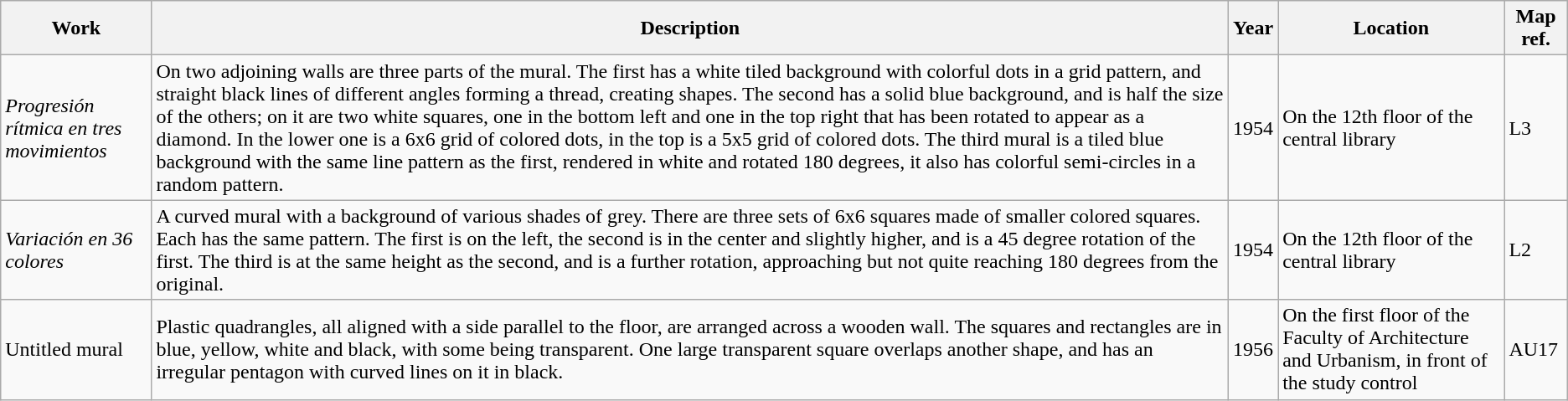<table class="wikitable mw-collapsible">
<tr>
<th>Work</th>
<th>Description</th>
<th>Year</th>
<th>Location</th>
<th>Map ref.</th>
</tr>
<tr>
<td><em>Progresión rítmica en tres movimientos</em></td>
<td>On two adjoining walls are three parts of the mural. The first has a white tiled background with colorful dots in a grid pattern, and straight black lines of different angles forming a thread, creating shapes. The second has a solid blue background, and is half the size of the others; on it are two white squares, one in the bottom left and one in the top right that has been rotated to appear as a diamond. In the lower one is a 6x6 grid of colored dots, in the top is a 5x5 grid of colored dots. The third mural is a tiled blue background with the same line pattern as the first, rendered in white and rotated 180 degrees, it also has colorful semi-circles in a random pattern.</td>
<td>1954</td>
<td>On the 12th floor of the central library</td>
<td>L3</td>
</tr>
<tr>
<td><em>Variación en 36 colores</em></td>
<td>A curved mural with a background of various shades of grey. There are three sets of 6x6 squares made of smaller colored squares. Each has the same pattern. The first is on the left, the second is in the center and slightly higher, and is a 45 degree rotation of the first. The third is at the same height as the second, and is a further rotation, approaching but not quite reaching 180 degrees from the original.</td>
<td>1954</td>
<td>On the 12th floor of the central library</td>
<td>L2</td>
</tr>
<tr>
<td>Untitled mural</td>
<td>Plastic quadrangles, all aligned with a side parallel to the floor, are arranged across a wooden wall. The squares and rectangles are in blue, yellow, white and black, with some being transparent. One large transparent square overlaps another shape, and has an irregular pentagon with curved lines on it in black.</td>
<td>1956</td>
<td>On the first floor of the Faculty of Architecture and Urbanism, in front of the study control</td>
<td>AU17</td>
</tr>
</table>
